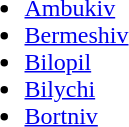<table>
<tr>
<td><br><ul><li><a href='#'>Ambukiv</a></li><li><a href='#'>Bermeshiv</a></li><li><a href='#'>Bilopil</a></li><li><a href='#'>Bilychi</a></li><li><a href='#'>Bortniv</a></li></ul></td>
</tr>
</table>
